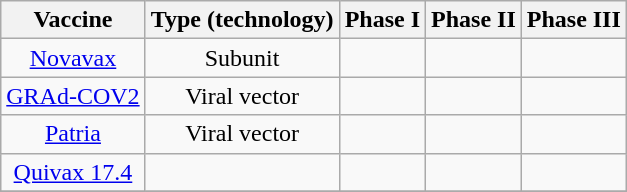<table class="wikitable"  style="text-align:center";>
<tr>
<th>Vaccine</th>
<th>Type (technology)</th>
<th>Phase I</th>
<th>Phase II</th>
<th>Phase III</th>
</tr>
<tr>
<td><a href='#'>Novavax</a></td>
<td>Subunit</td>
<td></td>
<td></td>
<td></td>
</tr>
<tr>
<td><a href='#'>GRAd-COV2</a></td>
<td>Viral vector</td>
<td></td>
<td></td>
<td></td>
</tr>
<tr>
<td><a href='#'>Patria</a></td>
<td>Viral vector</td>
<td></td>
<td></td>
<td></td>
</tr>
<tr>
<td><a href='#'>Quivax 17.4</a></td>
<td></td>
<td></td>
<td></td>
<td></td>
</tr>
<tr>
</tr>
</table>
